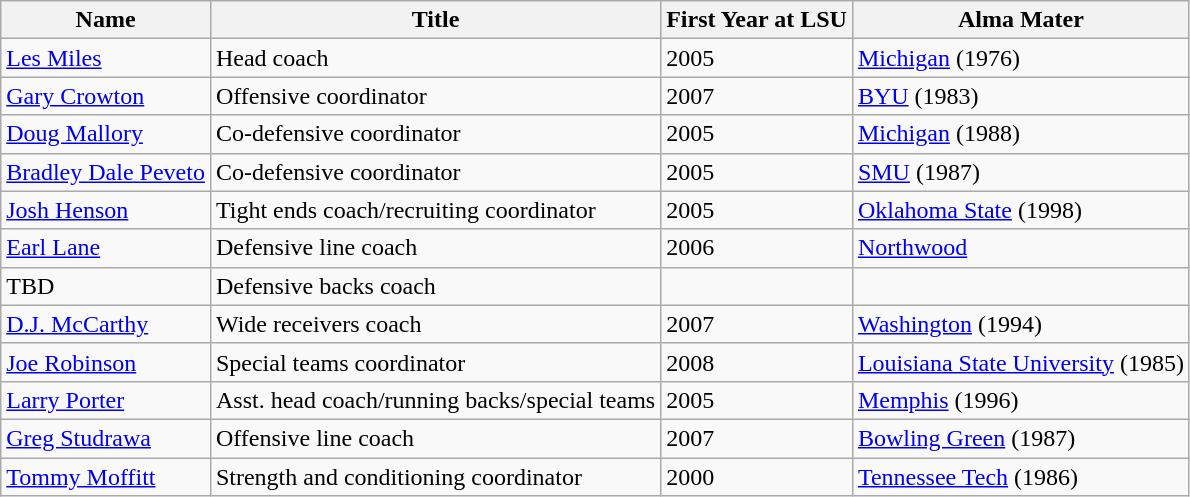<table class="wikitable">
<tr>
<th>Name</th>
<th>Title</th>
<th>First Year at LSU</th>
<th>Alma Mater</th>
</tr>
<tr>
<td><a href='#'>Les Miles</a></td>
<td>Head coach</td>
<td>2005</td>
<td><a href='#'>Michigan</a> (1976)</td>
</tr>
<tr>
<td><a href='#'>Gary Crowton</a></td>
<td>Offensive coordinator</td>
<td>2007</td>
<td><a href='#'>BYU</a> (1983)</td>
</tr>
<tr>
<td><a href='#'>Doug Mallory</a></td>
<td>Co-defensive coordinator</td>
<td>2005</td>
<td><a href='#'>Michigan</a> (1988)</td>
</tr>
<tr>
<td><a href='#'>Bradley Dale Peveto</a></td>
<td>Co-defensive coordinator</td>
<td>2005</td>
<td><a href='#'>SMU</a> (1987)</td>
</tr>
<tr>
<td><a href='#'>Josh Henson</a></td>
<td>Tight ends coach/recruiting coordinator</td>
<td>2005</td>
<td><a href='#'>Oklahoma State</a> (1998)</td>
</tr>
<tr>
<td><a href='#'>Earl Lane</a></td>
<td>Defensive line coach</td>
<td>2006</td>
<td><a href='#'>Northwood</a></td>
</tr>
<tr>
<td>TBD</td>
<td>Defensive backs coach</td>
<td></td>
<td></td>
</tr>
<tr>
<td><a href='#'>D.J. McCarthy</a></td>
<td>Wide receivers coach</td>
<td>2007</td>
<td><a href='#'>Washington</a> (1994)</td>
</tr>
<tr>
<td><a href='#'>Joe Robinson</a></td>
<td>Special teams coordinator</td>
<td>2008</td>
<td><a href='#'>Louisiana State University</a> (1985)</td>
</tr>
<tr>
<td><a href='#'>Larry Porter</a></td>
<td>Asst. head coach/running backs/special teams</td>
<td>2005</td>
<td><a href='#'>Memphis</a> (1996)</td>
</tr>
<tr>
<td><a href='#'>Greg Studrawa</a></td>
<td>Offensive line coach</td>
<td>2007</td>
<td><a href='#'>Bowling Green</a> (1987)</td>
</tr>
<tr>
<td><a href='#'>Tommy Moffitt</a></td>
<td>Strength and conditioning coordinator</td>
<td>2000</td>
<td><a href='#'>Tennessee Tech</a> (1986)</td>
</tr>
</table>
